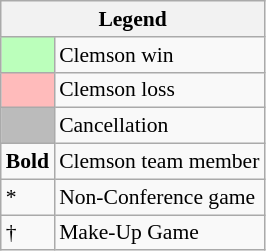<table class="wikitable" style="font-size:90%">
<tr>
<th colspan=2>Legend</th>
</tr>
<tr>
<td style="background:#bfb;"> </td>
<td>Clemson win</td>
</tr>
<tr>
<td style="background:#fbb;"> </td>
<td>Clemson loss</td>
</tr>
<tr>
<td style="background:#bbb;"> </td>
<td>Cancellation</td>
</tr>
<tr>
<td><strong>Bold</strong></td>
<td>Clemson team member</td>
</tr>
<tr>
<td>*</td>
<td>Non-Conference game</td>
</tr>
<tr>
<td>†</td>
<td>Make-Up Game</td>
</tr>
</table>
